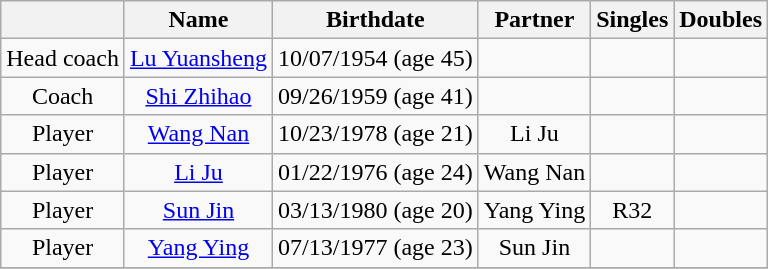<table class="wikitable" style="text-align: center;">
<tr>
<th></th>
<th>Name</th>
<th>Birthdate</th>
<th>Partner</th>
<th>Singles</th>
<th>Doubles</th>
</tr>
<tr>
<td>Head coach</td>
<td><a href='#'>Lu Yuansheng</a></td>
<td>10/07/1954 (age 45)</td>
<td></td>
<td></td>
<td></td>
</tr>
<tr>
<td>Coach</td>
<td><a href='#'>Shi Zhihao</a></td>
<td>09/26/1959 (age 41)</td>
<td></td>
<td></td>
<td></td>
</tr>
<tr>
<td>Player</td>
<td><a href='#'>Wang Nan</a></td>
<td>10/23/1978 (age 21)</td>
<td>Li Ju</td>
<td></td>
<td></td>
</tr>
<tr>
<td>Player</td>
<td><a href='#'>Li Ju</a></td>
<td>01/22/1976 (age 24)</td>
<td>Wang Nan</td>
<td></td>
<td></td>
</tr>
<tr>
<td>Player</td>
<td><a href='#'>Sun Jin</a></td>
<td>03/13/1980 (age 20)</td>
<td>Yang Ying</td>
<td>R32</td>
<td></td>
</tr>
<tr>
<td>Player</td>
<td><a href='#'>Yang Ying</a></td>
<td>07/13/1977 (age 23)</td>
<td>Sun Jin</td>
<td></td>
<td></td>
</tr>
<tr>
</tr>
</table>
